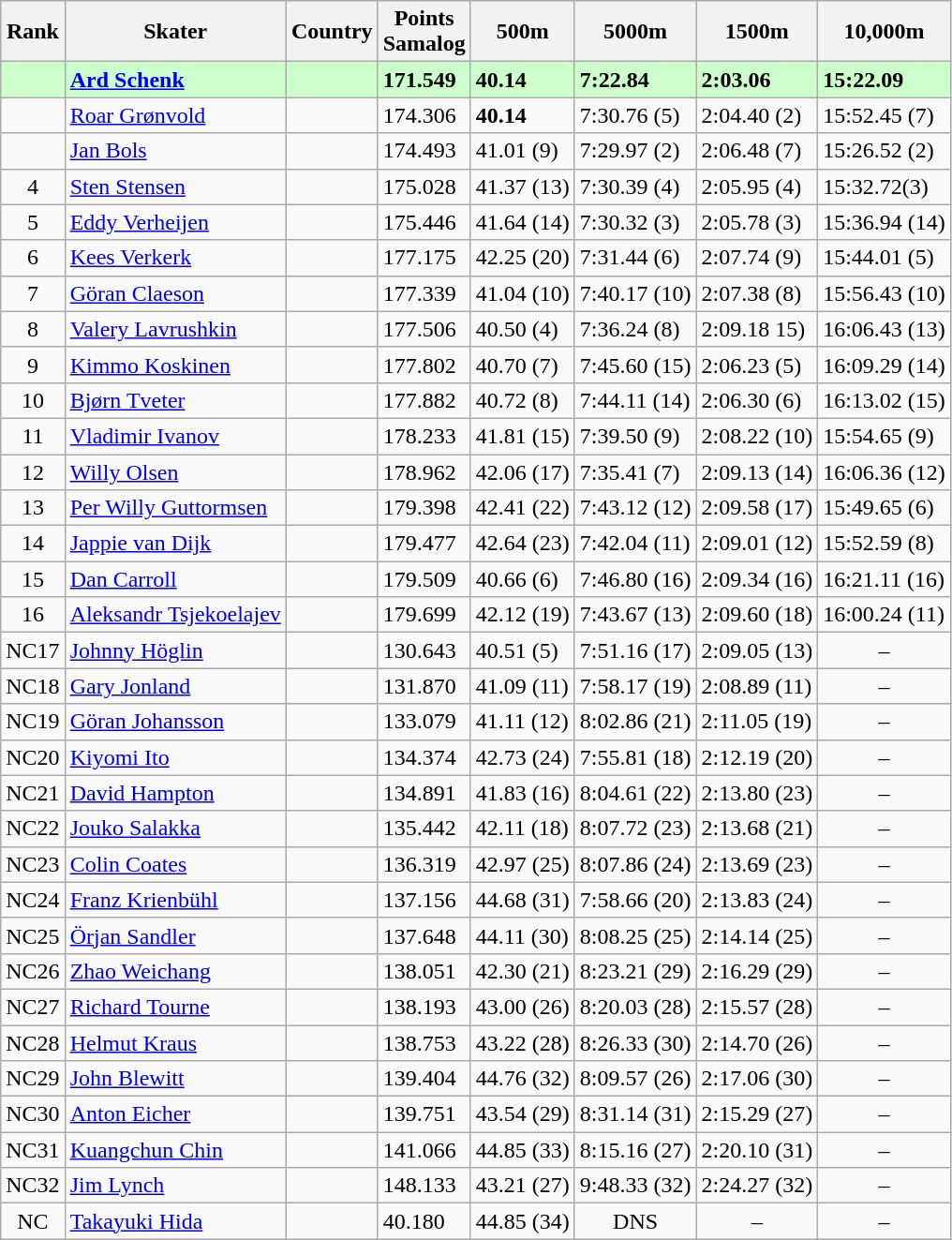<table class="wikitable sortable" style="text-align:left">
<tr>
<th>Rank</th>
<th>Skater</th>
<th>Country</th>
<th>Points <br> Samalog</th>
<th>500m</th>
<th>5000m</th>
<th>1500m</th>
<th>10,000m</th>
</tr>
<tr bgcolor=ccffcc>
<td style="text-align:center"></td>
<td><strong><a href='#'>Ard Schenk</a></strong></td>
<td></td>
<td><strong>171.549</strong></td>
<td><strong>40.14</strong> </td>
<td><strong>7:22.84</strong> </td>
<td><strong>2:03.06</strong> </td>
<td><strong>15:22.09</strong> </td>
</tr>
<tr>
<td style="text-align:center"></td>
<td><a href='#'>Roar Grønvold</a></td>
<td></td>
<td>174.306</td>
<td><strong>40.14</strong> </td>
<td>7:30.76 (5)</td>
<td>2:04.40 (2)</td>
<td>15:52.45 (7)</td>
</tr>
<tr>
<td style="text-align:center"></td>
<td><a href='#'>Jan Bols</a></td>
<td></td>
<td>174.493</td>
<td>41.01 (9)</td>
<td>7:29.97 (2)</td>
<td>2:06.48 (7)</td>
<td>15:26.52 (2)</td>
</tr>
<tr>
<td style="text-align:center">4</td>
<td><a href='#'>Sten Stensen</a></td>
<td></td>
<td>175.028</td>
<td>41.37 (13)</td>
<td>7:30.39 (4)</td>
<td>2:05.95 (4)</td>
<td>15:32.72(3)</td>
</tr>
<tr>
<td style="text-align:center">5</td>
<td><a href='#'>Eddy Verheijen</a></td>
<td></td>
<td>175.446</td>
<td>41.64 (14)</td>
<td>7:30.32 (3)</td>
<td>2:05.78 (3)</td>
<td>15:36.94 (14)</td>
</tr>
<tr>
<td style="text-align:center">6</td>
<td><a href='#'>Kees Verkerk</a></td>
<td></td>
<td>177.175</td>
<td>42.25 (20)</td>
<td>7:31.44 (6)</td>
<td>2:07.74 (9)</td>
<td>15:44.01 (5)</td>
</tr>
<tr>
<td style="text-align:center">7</td>
<td><a href='#'>Göran Claeson</a></td>
<td></td>
<td>177.339</td>
<td>41.04 (10)</td>
<td>7:40.17 (10)</td>
<td>2:07.38 (8)</td>
<td>15:56.43 (10)</td>
</tr>
<tr>
<td style="text-align:center">8</td>
<td><a href='#'>Valery Lavrushkin</a></td>
<td></td>
<td>177.506</td>
<td>40.50 (4)</td>
<td>7:36.24 (8)</td>
<td>2:09.18 15)</td>
<td>16:06.43 (13)</td>
</tr>
<tr>
<td style="text-align:center">9</td>
<td><a href='#'>Kimmo Koskinen</a></td>
<td></td>
<td>177.802</td>
<td>40.70 (7)</td>
<td>7:45.60 (15)</td>
<td>2:06.23 (5)</td>
<td>16:09.29 (14)</td>
</tr>
<tr>
<td style="text-align:center">10</td>
<td><a href='#'>Bjørn Tveter</a></td>
<td></td>
<td>177.882</td>
<td>40.72 (8)</td>
<td>7:44.11 (14)</td>
<td>2:06.30 (6)</td>
<td>16:13.02 (15)</td>
</tr>
<tr>
<td style="text-align:center">11</td>
<td><a href='#'>Vladimir Ivanov</a></td>
<td></td>
<td>178.233</td>
<td>41.81 (15)</td>
<td>7:39.50 (9)</td>
<td>2:08.22 (10)</td>
<td>15:54.65 (9)</td>
</tr>
<tr>
<td style="text-align:center">12</td>
<td><a href='#'>Willy Olsen</a></td>
<td></td>
<td>178.962</td>
<td>42.06 (17)</td>
<td>7:35.41 (7)</td>
<td>2:09.13 (14)</td>
<td>16:06.36 (12)</td>
</tr>
<tr>
<td style="text-align:center">13</td>
<td><a href='#'>Per Willy Guttormsen</a></td>
<td></td>
<td>179.398</td>
<td>42.41 (22)</td>
<td>7:43.12 (12)</td>
<td>2:09.58 (17)</td>
<td>15:49.65 (6)</td>
</tr>
<tr>
<td style="text-align:center">14</td>
<td><a href='#'>Jappie van Dijk</a></td>
<td></td>
<td>179.477</td>
<td>42.64 (23)</td>
<td>7:42.04 (11)</td>
<td>2:09.01 (12)</td>
<td>15:52.59 (8)</td>
</tr>
<tr>
<td style="text-align:center">15</td>
<td><a href='#'>Dan Carroll</a></td>
<td></td>
<td>179.509</td>
<td>40.66 (6)</td>
<td>7:46.80 (16)</td>
<td>2:09.34 (16)</td>
<td>16:21.11 (16)</td>
</tr>
<tr>
<td style="text-align:center">16</td>
<td><a href='#'>Aleksandr Tsjekoelajev</a></td>
<td></td>
<td>179.699</td>
<td>42.12 (19)</td>
<td>7:43.67 (13)</td>
<td>2:09.60 (18)</td>
<td>16:00.24 (11)</td>
</tr>
<tr>
<td style="text-align:center">NC17</td>
<td><a href='#'>Johnny Höglin</a></td>
<td></td>
<td>130.643</td>
<td>40.51 (5)</td>
<td>7:51.16 (17)</td>
<td>2:09.05 (13)</td>
<td style="text-align:center">–</td>
</tr>
<tr>
<td style="text-align:center">NC18</td>
<td><a href='#'>Gary Jonland</a></td>
<td></td>
<td>131.870</td>
<td>41.09 (11)</td>
<td>7:58.17 (19)</td>
<td>2:08.89 (11)</td>
<td style="text-align:center">–</td>
</tr>
<tr>
<td style="text-align:center">NC19</td>
<td><a href='#'>Göran Johansson</a></td>
<td></td>
<td>133.079</td>
<td>41.11 (12)</td>
<td>8:02.86 (21)</td>
<td>2:11.05 (19)</td>
<td style="text-align:center">–</td>
</tr>
<tr>
<td style="text-align:center">NC20</td>
<td><a href='#'>Kiyomi Ito</a></td>
<td></td>
<td>134.374</td>
<td>42.73 (24)</td>
<td>7:55.81 (18)</td>
<td>2:12.19 (20)</td>
<td style="text-align:center">–</td>
</tr>
<tr>
<td style="text-align:center">NC21</td>
<td><a href='#'>David Hampton</a></td>
<td></td>
<td>134.891</td>
<td>41.83 (16)</td>
<td>8:04.61 (22)</td>
<td>2:13.80 (23)</td>
<td style="text-align:center">–</td>
</tr>
<tr>
<td style="text-align:center">NC22</td>
<td><a href='#'>Jouko Salakka</a></td>
<td></td>
<td>135.442</td>
<td>42.11 (18)</td>
<td>8:07.72 (23)</td>
<td>2:13.68 (21)</td>
<td style="text-align:center">–</td>
</tr>
<tr>
<td style="text-align:center">NC23</td>
<td><a href='#'>Colin Coates</a></td>
<td></td>
<td>136.319</td>
<td>42.97 (25)</td>
<td>8:07.86 (24)</td>
<td>2:13.69 (23)</td>
<td style="text-align:center">–</td>
</tr>
<tr>
<td style="text-align:center">NC24</td>
<td><a href='#'>Franz Krienbühl</a></td>
<td></td>
<td>137.156</td>
<td>44.68 (31)</td>
<td>7:58.66 (20)</td>
<td>2:13.83 (24)</td>
<td style="text-align:center">–</td>
</tr>
<tr>
<td style="text-align:center">NC25</td>
<td><a href='#'>Örjan Sandler</a></td>
<td></td>
<td>137.648</td>
<td>44.11 (30)</td>
<td>8:08.25 (25)</td>
<td>2:14.14 (25)</td>
<td style="text-align:center">–</td>
</tr>
<tr>
<td style="text-align:center">NC26</td>
<td><a href='#'>Zhao Weichang</a></td>
<td></td>
<td>138.051</td>
<td>42.30 (21)</td>
<td>8:23.21 (29)</td>
<td>2:16.29 (29)</td>
<td style="text-align:center">–</td>
</tr>
<tr>
<td style="text-align:center">NC27</td>
<td><a href='#'>Richard Tourne</a></td>
<td></td>
<td>138.193</td>
<td>43.00 (26)</td>
<td>8:20.03 (28)</td>
<td>2:15.57 (28)</td>
<td style="text-align:center">–</td>
</tr>
<tr>
<td style="text-align:center">NC28</td>
<td><a href='#'>Helmut Kraus</a></td>
<td></td>
<td>138.753</td>
<td>43.22 (28)</td>
<td>8:26.33 (30)</td>
<td>2:14.70 (26)</td>
<td style="text-align:center">–</td>
</tr>
<tr>
<td style="text-align:center">NC29</td>
<td><a href='#'>John Blewitt</a></td>
<td></td>
<td>139.404</td>
<td>44.76 (32)</td>
<td>8:09.57 (26)</td>
<td>2:17.06 (30)</td>
<td style="text-align:center">–</td>
</tr>
<tr>
<td style="text-align:center">NC30</td>
<td><a href='#'>Anton Eicher</a></td>
<td></td>
<td>139.751</td>
<td>43.54 (29)</td>
<td>8:31.14 (31)</td>
<td>2:15.29 (27)</td>
<td style="text-align:center">–</td>
</tr>
<tr>
<td style="text-align:center">NC31</td>
<td><a href='#'>Kuangchun Chin</a></td>
<td></td>
<td>141.066</td>
<td>44.85 (33)</td>
<td>8:15.16 (27)</td>
<td>2:20.10 (31)</td>
<td style="text-align:center">–</td>
</tr>
<tr>
<td style="text-align:center">NC32</td>
<td><a href='#'>Jim Lynch</a></td>
<td></td>
<td>148.133</td>
<td>43.21 (27)</td>
<td>9:48.33 (32)</td>
<td>2:24.27 (32)</td>
<td style="text-align:center">–</td>
</tr>
<tr>
<td style="text-align:center">NC</td>
<td><a href='#'>Takayuki Hida</a></td>
<td></td>
<td>40.180</td>
<td>44.85 (34)</td>
<td style="text-align:center">DNS</td>
<td style="text-align:center">–</td>
<td style="text-align:center">–</td>
</tr>
</table>
